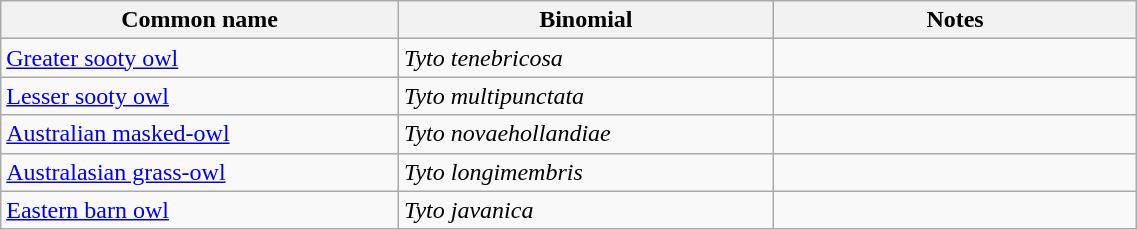<table style="width:60%;" class="wikitable">
<tr>
<th width=35%>Common name</th>
<th width=33%>Binomial</th>
<th width=32%>Notes</th>
</tr>
<tr>
<td><a href='#'>Greater sooty owl</a></td>
<td><em>Tyto tenebricosa</em></td>
<td></td>
</tr>
<tr>
<td><a href='#'>Lesser sooty owl</a></td>
<td><em>Tyto multipunctata</em></td>
<td></td>
</tr>
<tr>
<td><a href='#'>Australian masked-owl</a></td>
<td><em>Tyto novaehollandiae</em></td>
<td></td>
</tr>
<tr>
<td><a href='#'>Australasian grass-owl</a></td>
<td><em>Tyto longimembris</em></td>
<td></td>
</tr>
<tr>
<td><a href='#'>Eastern barn owl</a></td>
<td><em>Tyto javanica</em></td>
<td></td>
</tr>
</table>
